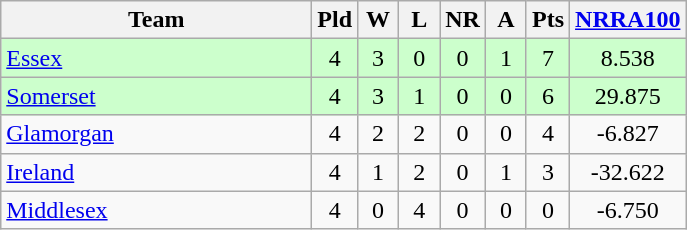<table class="wikitable" style="text-align: center;">
<tr>
<th width=200>Team</th>
<th width=20>Pld</th>
<th width=20>W</th>
<th width=20>L</th>
<th width=20>NR</th>
<th width=20>A</th>
<th width=20>Pts</th>
<th width=60><a href='#'>NRRA100</a></th>
</tr>
<tr bgcolor="#ccffcc">
<td align=left><a href='#'>Essex</a></td>
<td>4</td>
<td>3</td>
<td>0</td>
<td>0</td>
<td>1</td>
<td>7</td>
<td>8.538</td>
</tr>
<tr bgcolor="#ccffcc">
<td align=left><a href='#'>Somerset</a></td>
<td>4</td>
<td>3</td>
<td>1</td>
<td>0</td>
<td>0</td>
<td>6</td>
<td>29.875</td>
</tr>
<tr>
<td align=left><a href='#'>Glamorgan</a></td>
<td>4</td>
<td>2</td>
<td>2</td>
<td>0</td>
<td>0</td>
<td>4</td>
<td>-6.827</td>
</tr>
<tr>
<td align=left><a href='#'>Ireland</a></td>
<td>4</td>
<td>1</td>
<td>2</td>
<td>0</td>
<td>1</td>
<td>3</td>
<td>-32.622</td>
</tr>
<tr>
<td align=left><a href='#'>Middlesex</a></td>
<td>4</td>
<td>0</td>
<td>4</td>
<td>0</td>
<td>0</td>
<td>0</td>
<td>-6.750</td>
</tr>
</table>
